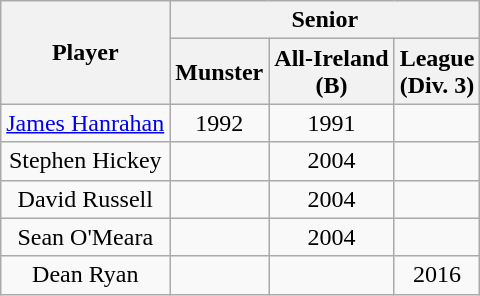<table class="wikitable" style="text-align: center">
<tr>
<th rowspan="2">Player</th>
<th colspan="3">Senior</th>
</tr>
<tr>
<th>Munster</th>
<th>All-Ireland<br>(B)</th>
<th>League<br>(Div. 3)</th>
</tr>
<tr>
<td><a href='#'>James Hanrahan</a></td>
<td>1992</td>
<td>1991</td>
<td></td>
</tr>
<tr>
<td>Stephen Hickey</td>
<td></td>
<td>2004</td>
<td></td>
</tr>
<tr>
<td>David Russell</td>
<td></td>
<td>2004</td>
<td></td>
</tr>
<tr>
<td>Sean O'Meara</td>
<td></td>
<td>2004</td>
<td></td>
</tr>
<tr>
<td>Dean Ryan</td>
<td></td>
<td></td>
<td>2016</td>
</tr>
</table>
